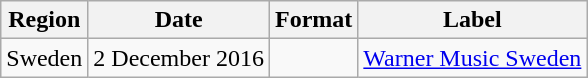<table class="wikitable plainrowheaders">
<tr>
<th scope="col">Region</th>
<th scope="col">Date</th>
<th scope="col">Format</th>
<th scope="col">Label</th>
</tr>
<tr>
<td>Sweden</td>
<td>2 December 2016</td>
<td></td>
<td><a href='#'>Warner Music Sweden</a></td>
</tr>
</table>
